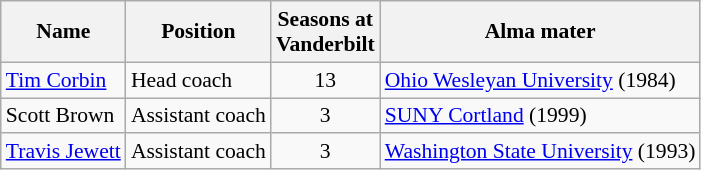<table class="wikitable" border="1" style="font-size:90%;">
<tr>
<th>Name</th>
<th>Position</th>
<th>Seasons at<br>Vanderbilt</th>
<th>Alma mater</th>
</tr>
<tr>
<td><a href='#'>Tim Corbin</a></td>
<td>Head coach</td>
<td align=center>13</td>
<td><a href='#'>Ohio Wesleyan University</a> (1984)</td>
</tr>
<tr>
<td>Scott Brown</td>
<td>Assistant coach</td>
<td align=center>3</td>
<td><a href='#'>SUNY Cortland</a> (1999)</td>
</tr>
<tr>
<td><a href='#'>Travis Jewett</a></td>
<td>Assistant coach</td>
<td align=center>3</td>
<td><a href='#'>Washington State University</a> (1993)</td>
</tr>
</table>
